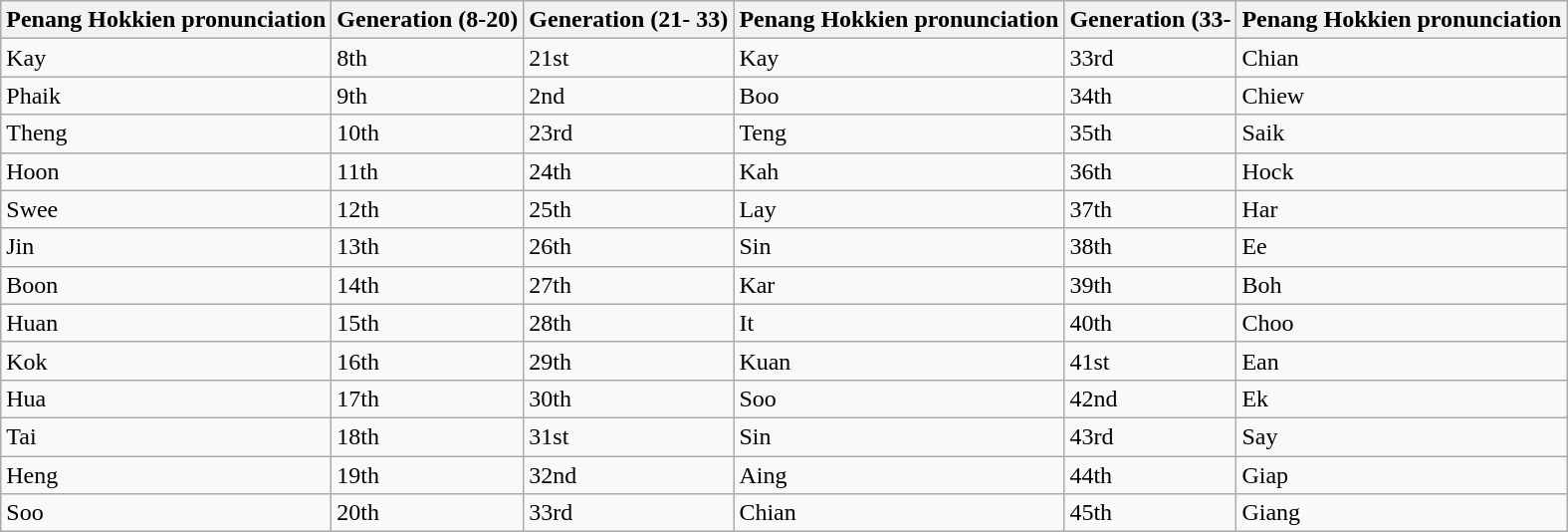<table class="wikitable">
<tr>
<th>Penang Hokkien pronunciation</th>
<th>Generation (8-20)</th>
<th>Generation (21- 33)</th>
<th>Penang Hokkien pronunciation</th>
<th>Generation (33-</th>
<th>Penang Hokkien pronunciation</th>
</tr>
<tr>
<td>Kay</td>
<td>8th</td>
<td>21st</td>
<td>Kay</td>
<td>33rd</td>
<td>Chian</td>
</tr>
<tr>
<td>Phaik</td>
<td>9th</td>
<td>2nd</td>
<td>Boo</td>
<td>34th</td>
<td>Chiew</td>
</tr>
<tr>
<td>Theng</td>
<td>10th</td>
<td>23rd</td>
<td>Teng</td>
<td>35th</td>
<td>Saik</td>
</tr>
<tr>
<td>Hoon</td>
<td>11th</td>
<td>24th</td>
<td>Kah</td>
<td>36th</td>
<td>Hock</td>
</tr>
<tr>
<td>Swee</td>
<td>12th</td>
<td>25th</td>
<td>Lay</td>
<td>37th</td>
<td>Har</td>
</tr>
<tr>
<td>Jin</td>
<td>13th</td>
<td>26th</td>
<td>Sin</td>
<td>38th</td>
<td>Ee</td>
</tr>
<tr>
<td>Boon</td>
<td>14th</td>
<td>27th</td>
<td>Kar</td>
<td>39th</td>
<td>Boh</td>
</tr>
<tr>
<td>Huan</td>
<td>15th</td>
<td>28th</td>
<td>It</td>
<td>40th</td>
<td>Choo</td>
</tr>
<tr>
<td>Kok</td>
<td>16th</td>
<td>29th</td>
<td>Kuan</td>
<td>41st</td>
<td>Ean</td>
</tr>
<tr>
<td>Hua</td>
<td>17th</td>
<td>30th</td>
<td>Soo</td>
<td>42nd</td>
<td>Ek</td>
</tr>
<tr>
<td>Tai</td>
<td>18th</td>
<td>31st</td>
<td>Sin</td>
<td>43rd</td>
<td>Say</td>
</tr>
<tr>
<td>Heng</td>
<td>19th</td>
<td>32nd</td>
<td>Aing</td>
<td>44th</td>
<td>Giap</td>
</tr>
<tr>
<td>Soo</td>
<td>20th</td>
<td>33rd</td>
<td>Chian</td>
<td>45th</td>
<td>Giang</td>
</tr>
</table>
